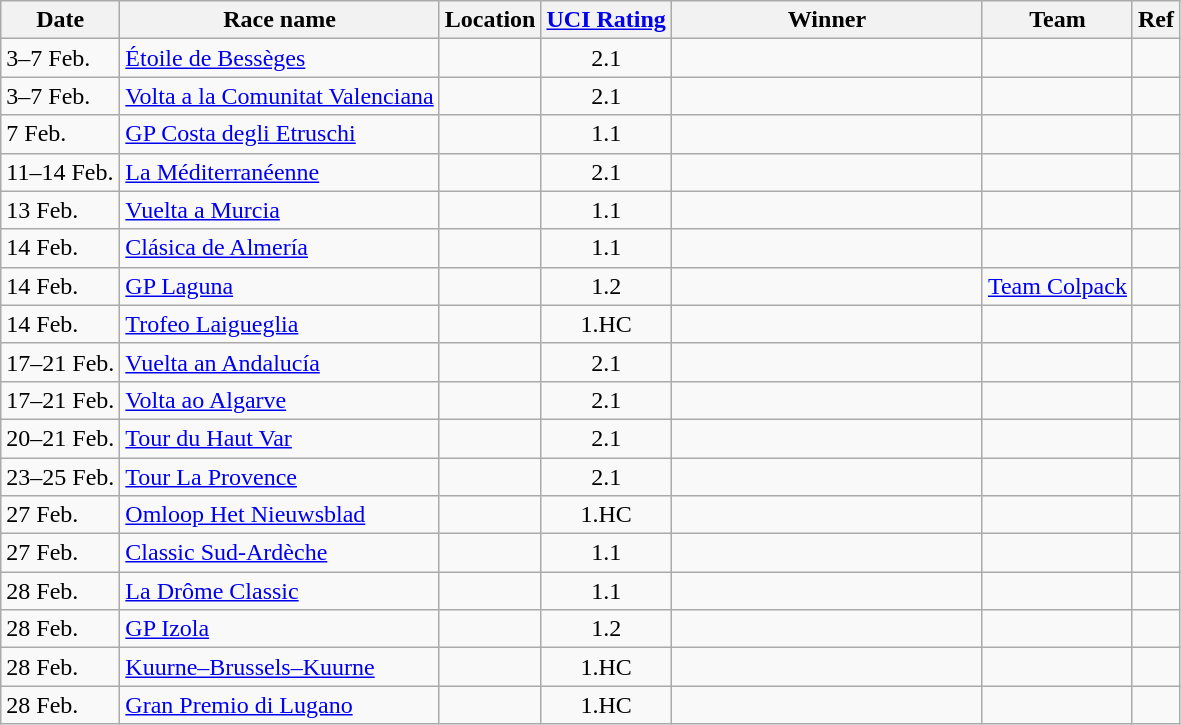<table class="wikitable sortable">
<tr>
<th>Date</th>
<th>Race name</th>
<th>Location</th>
<th><a href='#'>UCI Rating</a></th>
<th width=200px>Winner</th>
<th>Team</th>
<th>Ref</th>
</tr>
<tr>
<td>3–7 Feb.</td>
<td><a href='#'>Étoile de Bessèges</a></td>
<td></td>
<td align=center>2.1</td>
<td></td>
<td></td>
<td align=center></td>
</tr>
<tr>
<td>3–7 Feb.</td>
<td><a href='#'>Volta a la Comunitat Valenciana</a></td>
<td></td>
<td align=center>2.1</td>
<td></td>
<td></td>
<td align=center></td>
</tr>
<tr>
<td>7 Feb.</td>
<td><a href='#'>GP Costa degli Etruschi</a></td>
<td></td>
<td align=center>1.1</td>
<td></td>
<td></td>
<td align=center></td>
</tr>
<tr>
<td>11–14 Feb.</td>
<td><a href='#'>La Méditerranéenne</a></td>
<td></td>
<td align=center>2.1</td>
<td></td>
<td></td>
<td align=center></td>
</tr>
<tr>
<td>13 Feb.</td>
<td><a href='#'>Vuelta a Murcia</a></td>
<td></td>
<td align=center>1.1</td>
<td></td>
<td></td>
<td align=center></td>
</tr>
<tr>
<td>14 Feb.</td>
<td><a href='#'>Clásica de Almería</a></td>
<td></td>
<td align=center>1.1</td>
<td></td>
<td></td>
<td align=center></td>
</tr>
<tr>
<td>14 Feb.</td>
<td><a href='#'>GP Laguna</a></td>
<td></td>
<td align=center>1.2</td>
<td></td>
<td><a href='#'>Team Colpack</a></td>
<td align=center></td>
</tr>
<tr>
<td>14 Feb.</td>
<td><a href='#'>Trofeo Laigueglia</a></td>
<td></td>
<td align=center>1.HC</td>
<td></td>
<td></td>
<td align=center></td>
</tr>
<tr>
<td>17–21 Feb.</td>
<td><a href='#'>Vuelta an Andalucía</a></td>
<td></td>
<td align=center>2.1</td>
<td></td>
<td></td>
<td></td>
</tr>
<tr>
<td>17–21 Feb.</td>
<td><a href='#'>Volta ao Algarve</a></td>
<td></td>
<td align=center>2.1</td>
<td></td>
<td></td>
<td></td>
</tr>
<tr>
<td>20–21 Feb.</td>
<td><a href='#'>Tour du Haut Var</a></td>
<td></td>
<td align=center>2.1</td>
<td></td>
<td></td>
<td></td>
</tr>
<tr>
<td>23–25 Feb.</td>
<td><a href='#'>Tour La Provence</a></td>
<td></td>
<td align=center>2.1</td>
<td></td>
<td></td>
<td></td>
</tr>
<tr>
<td>27 Feb.</td>
<td><a href='#'>Omloop Het Nieuwsblad</a></td>
<td></td>
<td align=center>1.HC</td>
<td></td>
<td></td>
<td></td>
</tr>
<tr>
<td>27 Feb.</td>
<td><a href='#'>Classic Sud-Ardèche</a></td>
<td></td>
<td align=center>1.1</td>
<td></td>
<td></td>
<td></td>
</tr>
<tr>
<td>28 Feb.</td>
<td><a href='#'>La Drôme Classic</a></td>
<td></td>
<td align=center>1.1</td>
<td></td>
<td></td>
<td></td>
</tr>
<tr>
<td>28 Feb.</td>
<td><a href='#'>GP Izola</a></td>
<td></td>
<td align=center>1.2</td>
<td></td>
<td></td>
<td></td>
</tr>
<tr>
<td>28 Feb.</td>
<td><a href='#'>Kuurne–Brussels–Kuurne</a></td>
<td></td>
<td align=center>1.HC</td>
<td></td>
<td></td>
<td></td>
</tr>
<tr>
<td>28 Feb.</td>
<td><a href='#'>Gran Premio di Lugano</a></td>
<td></td>
<td align=center>1.HC</td>
<td></td>
<td></td>
<td></td>
</tr>
</table>
